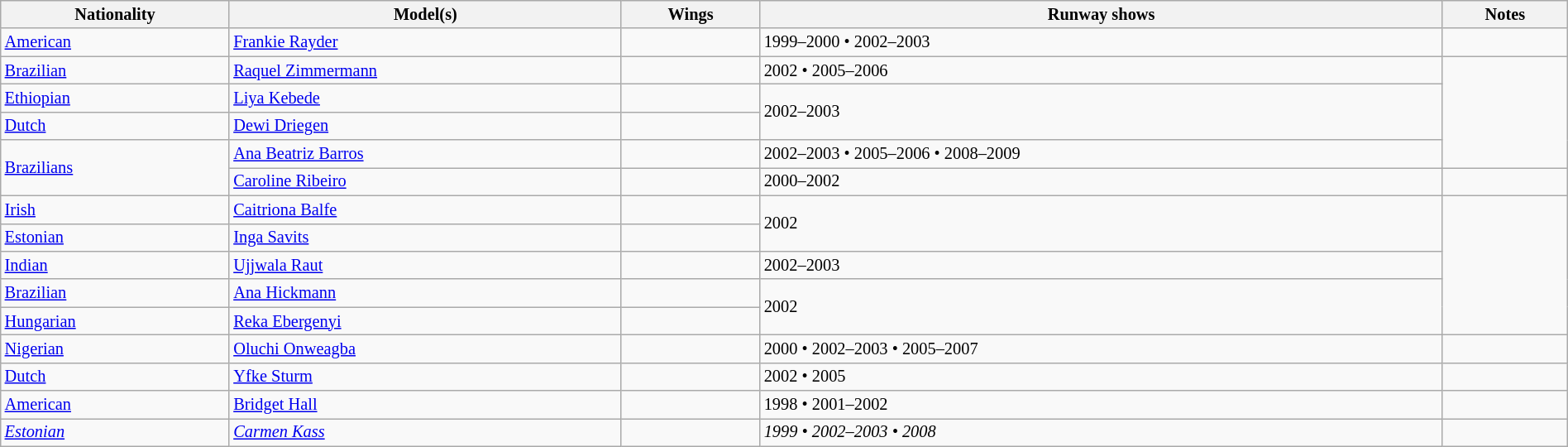<table class="sortable wikitable"  style="font-size:85%; width:100%;">
<tr>
<th>Nationality</th>
<th>Model(s)</th>
<th>Wings</th>
<th>Runway shows</th>
<th>Notes</th>
</tr>
<tr>
<td> <a href='#'>American</a></td>
<td><a href='#'>Frankie Rayder</a></td>
<td></td>
<td>1999–2000 • 2002–2003</td>
<td></td>
</tr>
<tr>
<td> <a href='#'>Brazilian</a></td>
<td><a href='#'>Raquel Zimmermann</a></td>
<td></td>
<td>2002 • 2005–2006</td>
<td rowspan="4"></td>
</tr>
<tr>
<td> <a href='#'>Ethiopian</a></td>
<td><a href='#'>Liya Kebede</a></td>
<td align="center"></td>
<td rowspan="2">2002–2003</td>
</tr>
<tr>
<td> <a href='#'>Dutch</a></td>
<td><a href='#'>Dewi Driegen</a></td>
<td></td>
</tr>
<tr>
<td rowspan="2"> <a href='#'>Brazilians</a></td>
<td><a href='#'>Ana Beatriz Barros</a></td>
<td></td>
<td>2002–2003 • 2005–2006 • 2008–2009</td>
</tr>
<tr>
<td><a href='#'>Caroline Ribeiro</a></td>
<td align="center"></td>
<td>2000–2002</td>
<td></td>
</tr>
<tr>
<td> <a href='#'>Irish</a></td>
<td><a href='#'>Caitriona Balfe</a></td>
<td></td>
<td rowspan="2">2002</td>
<td rowspan="5"></td>
</tr>
<tr>
<td> <a href='#'>Estonian</a></td>
<td><a href='#'>Inga Savits</a></td>
<td></td>
</tr>
<tr>
<td> <a href='#'>Indian</a></td>
<td><a href='#'>Ujjwala Raut</a></td>
<td></td>
<td>2002–2003</td>
</tr>
<tr>
<td> <a href='#'>Brazilian</a></td>
<td><a href='#'>Ana Hickmann</a></td>
<td></td>
<td rowspan="2">2002</td>
</tr>
<tr>
<td> <a href='#'>Hungarian</a></td>
<td><a href='#'>Reka Ebergenyi</a></td>
<td></td>
</tr>
<tr>
<td> <a href='#'>Nigerian</a></td>
<td><a href='#'>Oluchi Onweagba</a></td>
<td></td>
<td>2000 • 2002–2003 • 2005–2007</td>
<td></td>
</tr>
<tr>
<td> <a href='#'>Dutch</a></td>
<td><a href='#'>Yfke Sturm</a></td>
<td></td>
<td>2002 • 2005</td>
<td></td>
</tr>
<tr>
<td> <a href='#'>American</a></td>
<td><a href='#'>Bridget Hall</a></td>
<td></td>
<td>1998 • 2001–2002</td>
<td></td>
</tr>
<tr>
<td> <em><a href='#'>Estonian</a></em></td>
<td><em><a href='#'>Carmen Kass</a></em></td>
<td align="center"></td>
<td><em>1999 • 2002–2003 • 2008</em></td>
</tr>
</table>
